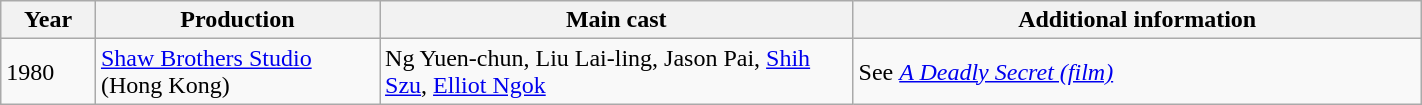<table class="wikitable" width=75%>
<tr>
<th width=5%>Year</th>
<th width=15%>Production</th>
<th width=25%>Main cast</th>
<th width=30%>Additional information</th>
</tr>
<tr>
<td>1980</td>
<td><a href='#'>Shaw Brothers Studio</a> (Hong Kong)</td>
<td>Ng Yuen-chun, Liu Lai-ling, Jason Pai, <a href='#'>Shih Szu</a>, <a href='#'>Elliot Ngok</a></td>
<td>See <em><a href='#'>A Deadly Secret (film)</a></em></td>
</tr>
</table>
